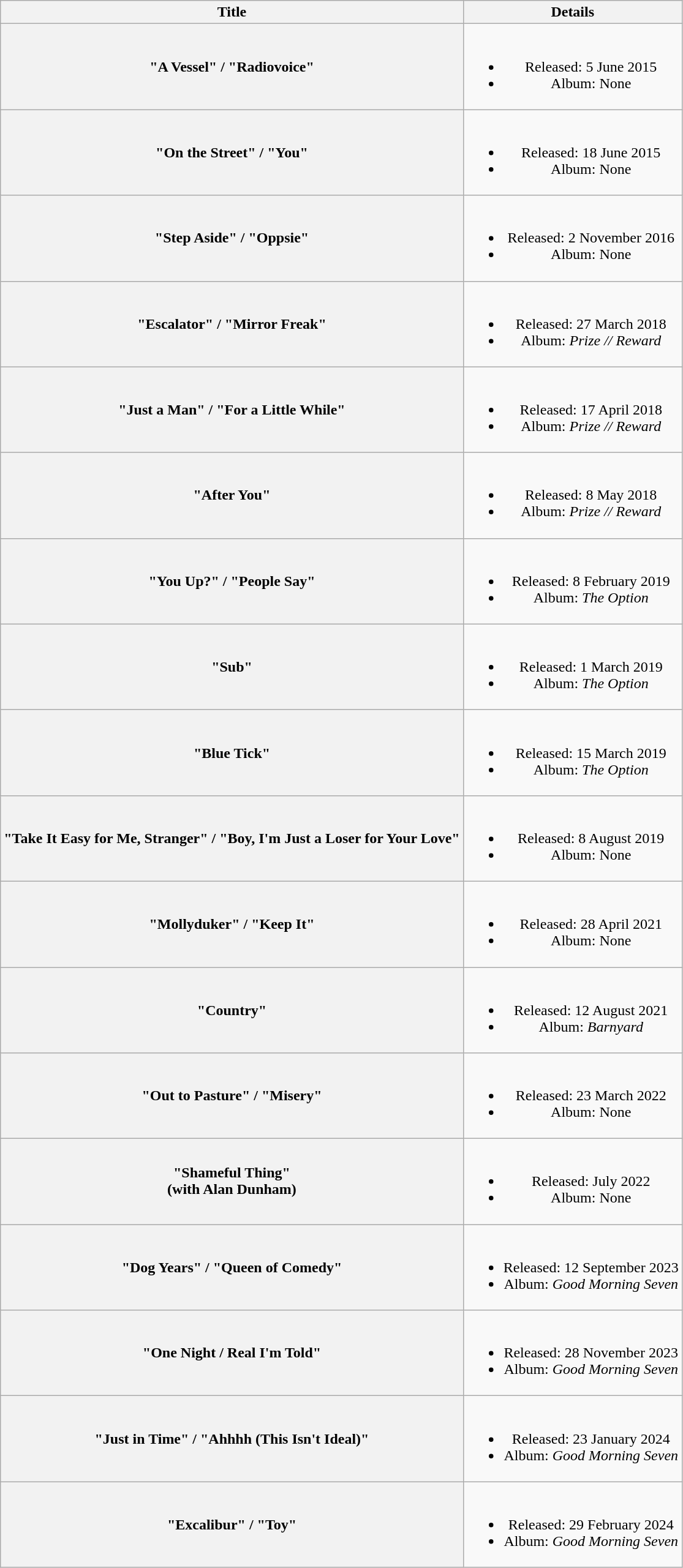<table class="wikitable plainrowheaders" style="text-align:center;">
<tr>
<th scope="col">Title</th>
<th scope="col">Details</th>
</tr>
<tr>
<th scope="row">"A Vessel" / "Radiovoice"</th>
<td><br><ul><li>Released: 5 June 2015</li><li>Album: None</li></ul></td>
</tr>
<tr>
<th scope="row">"On the Street" / "You"</th>
<td><br><ul><li>Released: 18 June 2015</li><li>Album: None</li></ul></td>
</tr>
<tr>
<th scope="row">"Step Aside" / "Oppsie"</th>
<td><br><ul><li>Released: 2 November 2016</li><li>Album: None</li></ul></td>
</tr>
<tr>
<th scope="row">"Escalator" / "Mirror Freak"</th>
<td><br><ul><li>Released: 27 March 2018</li><li>Album: <em>Prize // Reward</em></li></ul></td>
</tr>
<tr>
<th scope="row">"Just a Man" / "For a Little While"</th>
<td><br><ul><li>Released: 17 April 2018</li><li>Album: <em>Prize // Reward</em></li></ul></td>
</tr>
<tr>
<th scope="row">"After You"</th>
<td><br><ul><li>Released: 8 May 2018</li><li>Album: <em>Prize // Reward</em></li></ul></td>
</tr>
<tr>
<th scope="row">"You Up?" / "People Say"</th>
<td><br><ul><li>Released: 8 February 2019</li><li>Album: <em>The Option</em></li></ul></td>
</tr>
<tr>
<th scope="row">"Sub"</th>
<td><br><ul><li>Released: 1 March 2019</li><li>Album: <em>The Option</em></li></ul></td>
</tr>
<tr>
<th scope="row">"Blue Tick"</th>
<td><br><ul><li>Released: 15 March 2019</li><li>Album: <em>The Option</em></li></ul></td>
</tr>
<tr>
<th scope="row">"Take It Easy for Me, Stranger" / "Boy, I'm Just a Loser for Your Love"</th>
<td><br><ul><li>Released: 8 August 2019</li><li>Album: None</li></ul></td>
</tr>
<tr>
<th scope="row">"Mollyduker" / "Keep It"</th>
<td><br><ul><li>Released: 28 April 2021</li><li>Album: None</li></ul></td>
</tr>
<tr>
<th scope="row">"Country"</th>
<td><br><ul><li>Released: 12 August 2021</li><li>Album: <em>Barnyard</em></li></ul></td>
</tr>
<tr>
<th scope="row">"Out to Pasture" / "Misery"</th>
<td><br><ul><li>Released: 23 March 2022</li><li>Album: None</li></ul></td>
</tr>
<tr>
<th scope="row">"Shameful Thing" <br> (with Alan Dunham)</th>
<td><br><ul><li>Released: July 2022</li><li>Album: None</li></ul></td>
</tr>
<tr>
<th scope="row">"Dog Years" / "Queen of Comedy"</th>
<td><br><ul><li>Released: 12 September 2023</li><li>Album: <em>Good Morning Seven</em></li></ul></td>
</tr>
<tr>
<th scope="row">"One Night / Real I'm Told"</th>
<td><br><ul><li>Released: 28 November 2023</li><li>Album: <em>Good Morning Seven</em></li></ul></td>
</tr>
<tr>
<th scope="row">"Just in Time" / "Ahhhh (This Isn't Ideal)"</th>
<td><br><ul><li>Released: 23 January 2024</li><li>Album: <em>Good Morning Seven</em></li></ul></td>
</tr>
<tr>
<th scope="row">"Excalibur" / "Toy"</th>
<td><br><ul><li>Released: 29 February 2024</li><li>Album: <em>Good Morning Seven</em></li></ul></td>
</tr>
</table>
